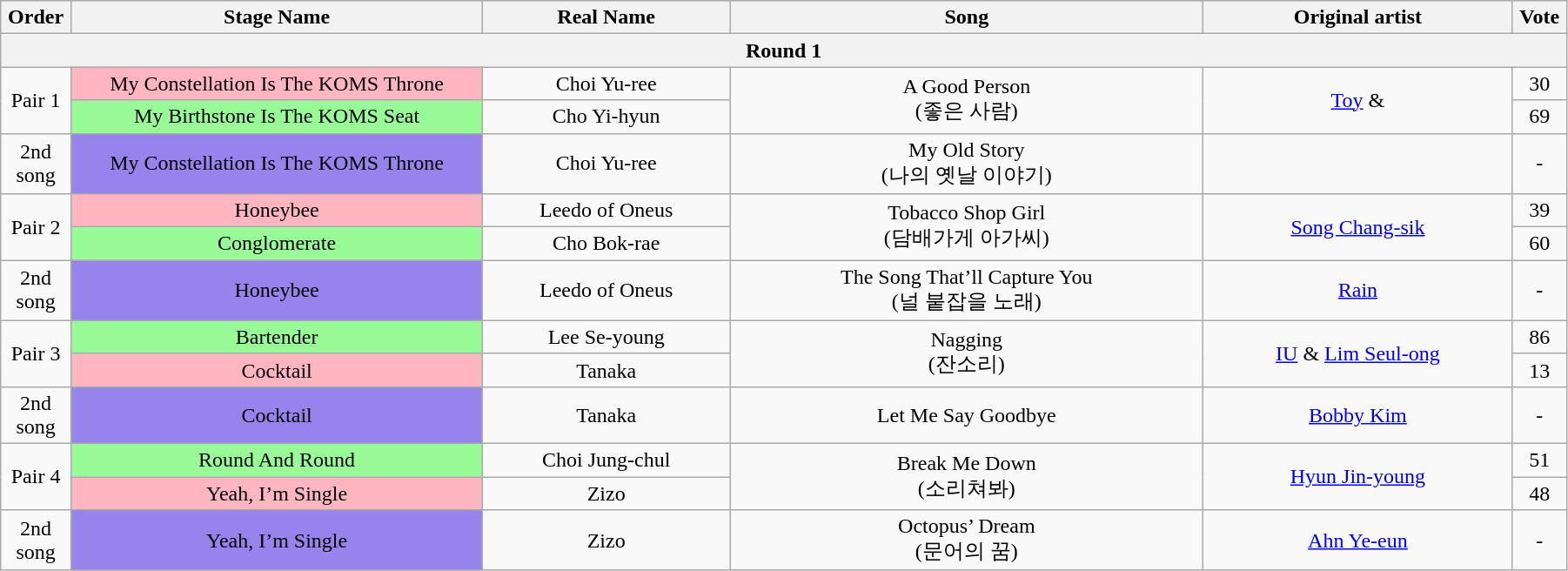<table class="wikitable" style="text-align:center; width:95%;">
<tr>
<th style="width:1%;">Order</th>
<th style="width:20%;">Stage Name</th>
<th style="width:12%;">Real Name</th>
<th style="width:23%;">Song</th>
<th style="width:15%;">Original artist</th>
<th style="width:1%;">Vote</th>
</tr>
<tr>
<th colspan=6>Round 1</th>
</tr>
<tr>
<td rowspan=2>Pair 1</td>
<td bgcolor="lightpink">My Constellation Is The KOMS Throne</td>
<td>Choi Yu-ree</td>
<td rowspan=2>A Good Person<br>(좋은 사람)</td>
<td rowspan=2><a href='#'>Toy</a> & </td>
<td>30</td>
</tr>
<tr>
<td bgcolor="palegreen">My Birthstone Is The KOMS Seat</td>
<td>Cho Yi-hyun</td>
<td>69</td>
</tr>
<tr>
<td>2nd song</td>
<td bgcolor="#9683EC">My Constellation Is The KOMS Throne</td>
<td>Choi Yu-ree</td>
<td>My Old Story<br>(나의 옛날 이야기)</td>
<td></td>
<td>-</td>
</tr>
<tr>
<td rowspan=2>Pair 2</td>
<td bgcolor="lightpink">Honeybee</td>
<td>Leedo of Oneus</td>
<td rowspan=2>Tobacco Shop Girl<br>(담배가게 아가씨)</td>
<td rowspan=2><a href='#'>Song Chang-sik</a></td>
<td>39</td>
</tr>
<tr>
<td bgcolor="palegreen">Conglomerate</td>
<td>Cho Bok-rae</td>
<td>60</td>
</tr>
<tr>
<td>2nd song</td>
<td bgcolor="#9683EC">Honeybee</td>
<td>Leedo of Oneus</td>
<td>The Song That’ll Capture You<br>(널 붙잡을 노래)</td>
<td><a href='#'>Rain</a></td>
<td>-</td>
</tr>
<tr>
<td rowspan=2>Pair 3</td>
<td bgcolor="palegreen">Bartender</td>
<td>Lee Se-young</td>
<td rowspan=2>Nagging<br>(잔소리)</td>
<td rowspan=2><a href='#'>IU</a> & <a href='#'>Lim Seul-ong</a></td>
<td>86</td>
</tr>
<tr>
<td bgcolor="lightpink">Cocktail</td>
<td>Tanaka</td>
<td>13</td>
</tr>
<tr>
<td>2nd song</td>
<td bgcolor="#9683EC">Cocktail</td>
<td>Tanaka</td>
<td>Let Me Say Goodbye</td>
<td><a href='#'>Bobby Kim</a></td>
<td>-</td>
</tr>
<tr>
<td rowspan=2>Pair 4</td>
<td bgcolor="palegreen">Round And Round</td>
<td>Choi Jung-chul</td>
<td rowspan=2>Break Me Down<br>(소리쳐봐)</td>
<td rowspan=2><a href='#'>Hyun Jin-young</a></td>
<td>51</td>
</tr>
<tr>
<td bgcolor="lightpink">Yeah, I’m Single</td>
<td>Zizo</td>
<td>48</td>
</tr>
<tr>
<td>2nd song</td>
<td bgcolor="#9683EC">Yeah, I’m Single</td>
<td>Zizo</td>
<td>Octopus’ Dream<br>(문어의 꿈)</td>
<td><a href='#'>Ahn Ye-eun</a></td>
<td>-</td>
</tr>
</table>
